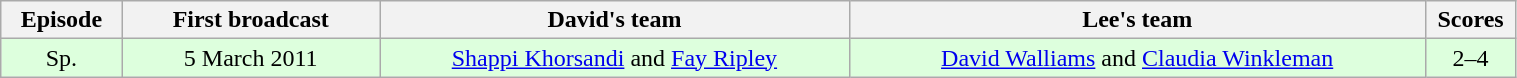<table class="wikitable"  style="width:80%; left:0 auto; text-align:center;">
<tr>
<th style="width:8%;">Episode</th>
<th style="width:17%;">First broadcast</th>
<th style="width:31%;">David's team</th>
<th style="width:38%;">Lee's team</th>
<th style="width:6%;">Scores</th>
</tr>
<tr style="background:#dfd;">
<td>Sp.</td>
<td>5 March 2011</td>
<td><a href='#'>Shappi Khorsandi</a> and <a href='#'>Fay Ripley</a></td>
<td><a href='#'>David Walliams</a> and <a href='#'>Claudia Winkleman</a></td>
<td>2–4</td>
</tr>
</table>
